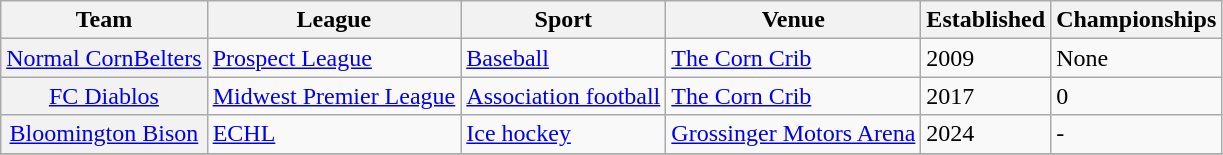<table class="wikitable">
<tr>
<th scope="col">Team</th>
<th scope="col">League</th>
<th scope="col">Sport</th>
<th scope="col">Venue</th>
<th scope="col">Established</th>
<th scope="col">Championships</th>
</tr>
<tr>
<th scope="row" style="font-weight: normal;"><a href='#'>Normal CornBelters</a></th>
<td><a href='#'>Prospect League</a></td>
<td><a href='#'>Baseball</a></td>
<td><a href='#'>The Corn Crib</a></td>
<td>2009</td>
<td>None</td>
</tr>
<tr>
<th scope="row" style="font-weight: normal; text-align: center;"><a href='#'>FC Diablos</a></th>
<td><a href='#'>Midwest Premier League</a></td>
<td><a href='#'>Association football</a></td>
<td><a href='#'>The Corn Crib</a></td>
<td>2017</td>
<td>0</td>
</tr>
<tr>
<th scope="row" style="font-weight: normal; text-align: center;"><a href='#'>Bloomington Bison</a></th>
<td><a href='#'>ECHL</a></td>
<td><a href='#'>Ice hockey</a></td>
<td><a href='#'>Grossinger Motors Arena</a></td>
<td>2024</td>
<td>-</td>
</tr>
<tr>
</tr>
</table>
